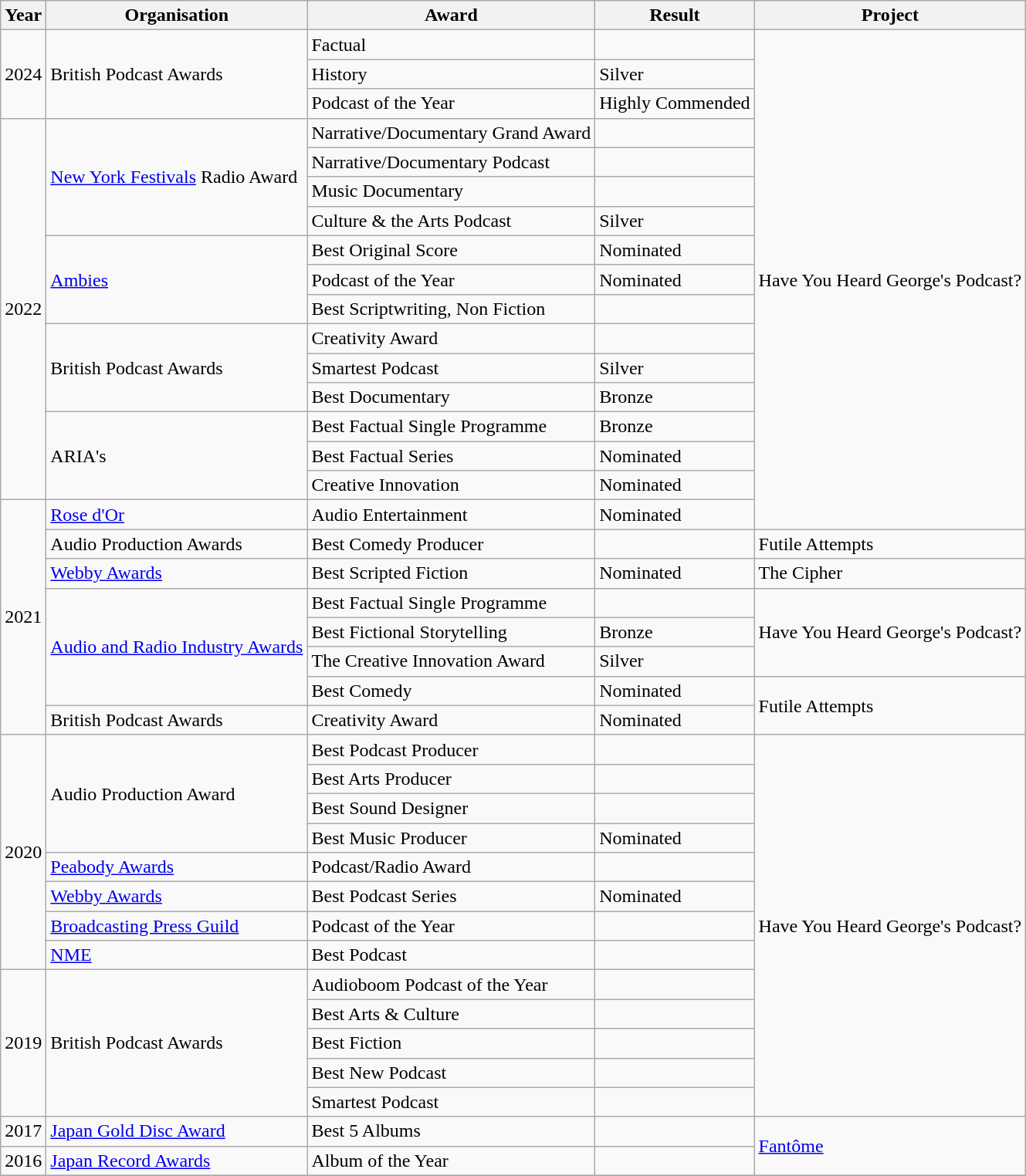<table class="wikitable plainrowheaders" style="text-align:left;">
<tr>
<th>Year</th>
<th>Organisation</th>
<th>Award</th>
<th>Result</th>
<th>Project</th>
</tr>
<tr>
<td rowspan="3">2024</td>
<td rowspan="3">British Podcast Awards</td>
<td>Factual </td>
<td></td>
<td rowspan="17">Have You Heard George's Podcast?</td>
</tr>
<tr>
<td>History</td>
<td><div>Silver</div></td>
</tr>
<tr>
<td>Podcast of the Year</td>
<td>Highly Commended</td>
</tr>
<tr>
<td rowspan="13">2022</td>
<td rowspan="4"><a href='#'>New York Festivals</a> Radio Award</td>
<td>Narrative/Documentary Grand Award</td>
<td></td>
</tr>
<tr>
<td>Narrative/Documentary Podcast</td>
<td></td>
</tr>
<tr>
<td>Music Documentary</td>
<td></td>
</tr>
<tr>
<td>Culture & the Arts Podcast</td>
<td><div>Silver</div></td>
</tr>
<tr>
<td rowspan="3"><a href='#'>Ambies</a></td>
<td>Best Original Score</td>
<td><div>Nominated</div></td>
</tr>
<tr>
<td>Podcast of the Year </td>
<td><div>Nominated</div></td>
</tr>
<tr>
<td>Best Scriptwriting, Non Fiction</td>
<td></td>
</tr>
<tr>
<td rowspan="3">British Podcast Awards</td>
<td>Creativity Award </td>
<td></td>
</tr>
<tr>
<td>Smartest Podcast</td>
<td><div>Silver</div></td>
</tr>
<tr>
<td>Best Documentary</td>
<td><div>Bronze</div></td>
</tr>
<tr>
<td rowspan="3">ARIA's</td>
<td>Best Factual Single Programme</td>
<td><div>Bronze</div></td>
</tr>
<tr>
<td>Best Factual Series</td>
<td><div>Nominated</div></td>
</tr>
<tr>
<td>Creative Innovation</td>
<td><div>Nominated</div></td>
</tr>
<tr>
<td rowspan="8">2021</td>
<td><a href='#'>Rose d'Or</a></td>
<td>Audio Entertainment </td>
<td><div>Nominated</div></td>
</tr>
<tr>
<td>Audio Production Awards</td>
<td>Best Comedy Producer</td>
<td></td>
<td>Futile Attempts</td>
</tr>
<tr>
<td><a href='#'>Webby Awards</a></td>
<td>Best Scripted Fiction </td>
<td><div>Nominated</div></td>
<td>The Cipher</td>
</tr>
<tr>
<td rowspan="4"><a href='#'>Audio and Radio Industry Awards</a></td>
<td>Best Factual Single Programme</td>
<td></td>
<td rowspan="3">Have You Heard George's Podcast?</td>
</tr>
<tr>
<td>Best Fictional Storytelling</td>
<td><div>Bronze</div></td>
</tr>
<tr>
<td>The Creative Innovation Award</td>
<td><div>Silver</div></td>
</tr>
<tr>
<td>Best Comedy</td>
<td><div>Nominated</div></td>
<td rowspan="2">Futile Attempts</td>
</tr>
<tr>
<td>British Podcast Awards</td>
<td>Creativity Award</td>
<td><div>Nominated</div></td>
</tr>
<tr>
<td rowspan="8">2020</td>
<td rowspan="4">Audio Production Award</td>
<td>Best Podcast Producer</td>
<td></td>
<td rowspan="13">Have You Heard George's Podcast?</td>
</tr>
<tr>
<td>Best Arts Producer</td>
<td></td>
</tr>
<tr>
<td>Best Sound Designer</td>
<td></td>
</tr>
<tr>
<td>Best Music Producer</td>
<td><div>Nominated</div></td>
</tr>
<tr>
<td><a href='#'>Peabody Awards</a></td>
<td>Podcast/Radio Award</td>
<td></td>
</tr>
<tr>
<td><a href='#'>Webby Awards</a></td>
<td>Best Podcast Series</td>
<td><div>Nominated</div></td>
</tr>
<tr>
<td><a href='#'>Broadcasting Press Guild</a></td>
<td>Podcast of the Year</td>
<td></td>
</tr>
<tr>
<td><a href='#'>NME</a></td>
<td>Best Podcast</td>
<td></td>
</tr>
<tr>
<td rowspan="5">2019</td>
<td rowspan="5">British Podcast Awards</td>
<td>Audioboom Podcast of the Year</td>
<td></td>
</tr>
<tr>
<td>Best Arts & Culture</td>
<td></td>
</tr>
<tr>
<td>Best Fiction</td>
<td></td>
</tr>
<tr>
<td>Best New Podcast</td>
<td></td>
</tr>
<tr>
<td>Smartest Podcast</td>
<td></td>
</tr>
<tr>
<td>2017</td>
<td><a href='#'>Japan Gold Disc Award</a></td>
<td>Best 5 Albums</td>
<td></td>
<td rowspan="2"><a href='#'>Fantôme</a></td>
</tr>
<tr>
<td>2016</td>
<td><a href='#'>Japan Record Awards</a></td>
<td>Album of the Year</td>
<td></td>
</tr>
<tr>
</tr>
</table>
